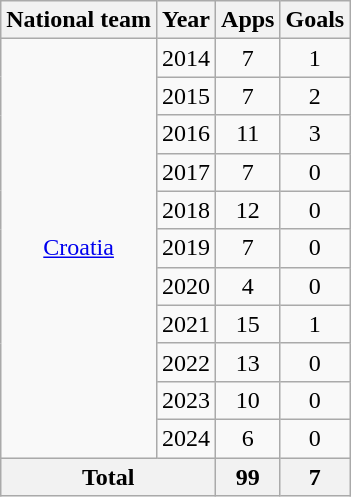<table class="wikitable" style="text-align:center">
<tr>
<th>National team</th>
<th>Year</th>
<th>Apps</th>
<th>Goals</th>
</tr>
<tr>
<td rowspan="11"><a href='#'>Croatia</a></td>
<td>2014</td>
<td>7</td>
<td>1</td>
</tr>
<tr>
<td>2015</td>
<td>7</td>
<td>2</td>
</tr>
<tr>
<td>2016</td>
<td>11</td>
<td>3</td>
</tr>
<tr>
<td>2017</td>
<td>7</td>
<td>0</td>
</tr>
<tr>
<td>2018</td>
<td>12</td>
<td>0</td>
</tr>
<tr>
<td>2019</td>
<td>7</td>
<td>0</td>
</tr>
<tr>
<td>2020</td>
<td>4</td>
<td>0</td>
</tr>
<tr>
<td>2021</td>
<td>15</td>
<td>1</td>
</tr>
<tr>
<td>2022</td>
<td>13</td>
<td>0</td>
</tr>
<tr>
<td>2023</td>
<td>10</td>
<td>0</td>
</tr>
<tr>
<td>2024</td>
<td>6</td>
<td>0</td>
</tr>
<tr>
<th colspan="2">Total</th>
<th>99</th>
<th>7</th>
</tr>
</table>
